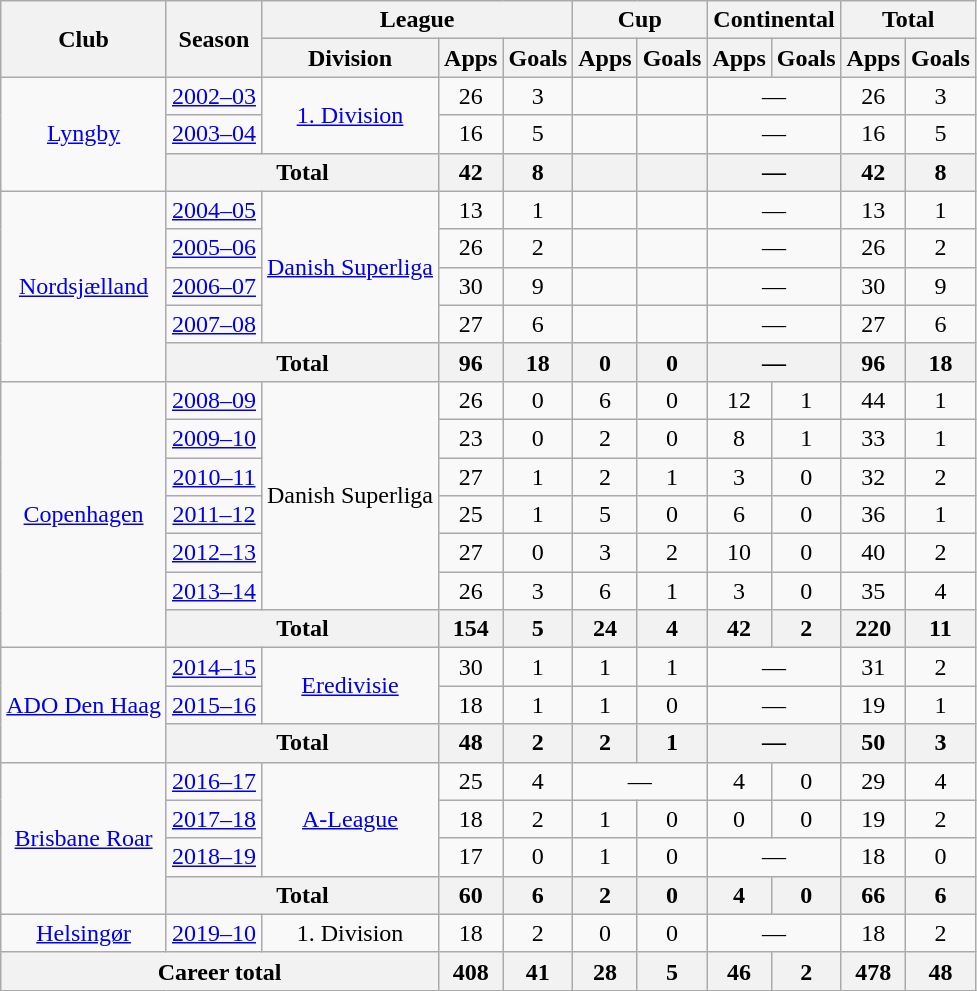<table class="wikitable" style="text-align: center;">
<tr>
<th rowspan="2">Club</th>
<th rowspan="2">Season</th>
<th colspan="3">League</th>
<th colspan="2">Cup</th>
<th colspan="2">Continental</th>
<th colspan="2">Total</th>
</tr>
<tr>
<th>Division</th>
<th>Apps</th>
<th>Goals</th>
<th>Apps</th>
<th>Goals</th>
<th>Apps</th>
<th>Goals</th>
<th>Apps</th>
<th>Goals</th>
</tr>
<tr>
<td rowspan="3"><a href='#'>Lyngby</a></td>
<td><a href='#'>2002–03</a></td>
<td rowspan="2"><a href='#'>1. Division</a></td>
<td>26</td>
<td>3</td>
<td></td>
<td></td>
<td colspan="2">—</td>
<td>26</td>
<td>3</td>
</tr>
<tr>
<td><a href='#'>2003–04</a></td>
<td>16</td>
<td>5</td>
<td></td>
<td></td>
<td colspan="2">—</td>
<td>16</td>
<td>5</td>
</tr>
<tr>
<th colspan="2">Total</th>
<th>42</th>
<th>8</th>
<th></th>
<th></th>
<th colspan="2">—</th>
<th>42</th>
<th>8</th>
</tr>
<tr>
<td rowspan="5"><a href='#'>Nordsjælland</a></td>
<td><a href='#'>2004–05</a></td>
<td rowspan="4"><a href='#'>Danish Superliga</a></td>
<td>13</td>
<td>1</td>
<td></td>
<td></td>
<td colspan="2">—</td>
<td>13</td>
<td>1</td>
</tr>
<tr>
<td><a href='#'>2005–06</a></td>
<td>26</td>
<td>2</td>
<td></td>
<td></td>
<td colspan="2">—</td>
<td>26</td>
<td>2</td>
</tr>
<tr>
<td><a href='#'>2006–07</a></td>
<td>30</td>
<td>9</td>
<td></td>
<td></td>
<td colspan="2">—</td>
<td>30</td>
<td>9</td>
</tr>
<tr>
<td><a href='#'>2007–08</a></td>
<td>27</td>
<td>6</td>
<td></td>
<td></td>
<td colspan="2">—</td>
<td>27</td>
<td>6</td>
</tr>
<tr>
<th colspan="2">Total</th>
<th>96</th>
<th>18</th>
<th>0</th>
<th>0</th>
<th colspan="2">—</th>
<th>96</th>
<th>18</th>
</tr>
<tr>
<td rowspan="7"><a href='#'>Copenhagen</a></td>
<td><a href='#'>2008–09</a></td>
<td rowspan="6">Danish Superliga</td>
<td>26</td>
<td>0</td>
<td>6</td>
<td>0</td>
<td>12</td>
<td>1</td>
<td>44</td>
<td>1</td>
</tr>
<tr>
<td><a href='#'>2009–10</a></td>
<td>23</td>
<td>0</td>
<td>2</td>
<td>0</td>
<td>8</td>
<td>1</td>
<td>33</td>
<td>1</td>
</tr>
<tr>
<td><a href='#'>2010–11</a></td>
<td>27</td>
<td>1</td>
<td>2</td>
<td>1</td>
<td>3</td>
<td>0</td>
<td>32</td>
<td>2</td>
</tr>
<tr>
<td><a href='#'>2011–12</a></td>
<td>25</td>
<td>1</td>
<td>5</td>
<td>0</td>
<td>6</td>
<td>0</td>
<td>36</td>
<td>1</td>
</tr>
<tr>
<td><a href='#'>2012–13</a></td>
<td>27</td>
<td>0</td>
<td>3</td>
<td>2</td>
<td>10</td>
<td>0</td>
<td>40</td>
<td>2</td>
</tr>
<tr>
<td><a href='#'>2013–14</a></td>
<td>26</td>
<td>3</td>
<td>6</td>
<td>1</td>
<td>3</td>
<td>0</td>
<td>35</td>
<td>4</td>
</tr>
<tr>
<th colspan="2">Total</th>
<th>154</th>
<th>5</th>
<th>24</th>
<th>4</th>
<th>42</th>
<th>2</th>
<th>220</th>
<th>11</th>
</tr>
<tr>
<td rowspan="3"><a href='#'>ADO Den Haag</a></td>
<td><a href='#'>2014–15</a></td>
<td rowspan="2"><a href='#'>Eredivisie</a></td>
<td>30</td>
<td>1</td>
<td>1</td>
<td>1</td>
<td colspan="2">—</td>
<td>31</td>
<td>2</td>
</tr>
<tr>
<td><a href='#'>2015–16</a></td>
<td>18</td>
<td>1</td>
<td>1</td>
<td>0</td>
<td colspan="2">—</td>
<td>19</td>
<td>1</td>
</tr>
<tr>
<th colspan="2">Total</th>
<th>48</th>
<th>2</th>
<th>2</th>
<th>1</th>
<th colspan="2">—</th>
<th>50</th>
<th>3</th>
</tr>
<tr>
<td rowspan="4"><a href='#'>Brisbane Roar</a></td>
<td><a href='#'>2016–17</a></td>
<td rowspan="3"><a href='#'>A-League</a></td>
<td>25</td>
<td>4</td>
<td colspan="2">—</td>
<td>4</td>
<td>0</td>
<td>29</td>
<td>4</td>
</tr>
<tr>
<td><a href='#'>2017–18</a></td>
<td>18</td>
<td>2</td>
<td>1</td>
<td>0</td>
<td>0</td>
<td>0</td>
<td>19</td>
<td>2</td>
</tr>
<tr>
<td><a href='#'>2018–19</a></td>
<td>17</td>
<td>0</td>
<td>1</td>
<td>0</td>
<td colspan="2">—</td>
<td>18</td>
<td>0</td>
</tr>
<tr>
<th colspan="2">Total</th>
<th>60</th>
<th>6</th>
<th>2</th>
<th>0</th>
<th>4</th>
<th>0</th>
<th>66</th>
<th>6</th>
</tr>
<tr>
<td><a href='#'>Helsingør</a></td>
<td><a href='#'>2019–10</a></td>
<td>1. Division</td>
<td>18</td>
<td>2</td>
<td>0</td>
<td>0</td>
<td colspan="2">—</td>
<td>18</td>
<td>2</td>
</tr>
<tr>
<th colspan="3">Career total</th>
<th>408</th>
<th>41</th>
<th>28</th>
<th>5</th>
<th>46</th>
<th>2</th>
<th>478</th>
<th>48</th>
</tr>
</table>
